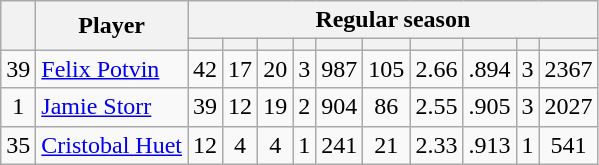<table class="wikitable plainrowheaders" style="text-align:center;">
<tr>
<th scope="col" rowspan="2"></th>
<th scope="col" rowspan="2">Player</th>
<th scope=colgroup colspan=10>Regular season</th>
</tr>
<tr>
<th scope="col"></th>
<th scope="col"></th>
<th scope="col"></th>
<th scope="col"></th>
<th scope="col"></th>
<th scope="col"></th>
<th scope="col"></th>
<th scope="col"></th>
<th scope="col"></th>
<th scope="col"></th>
</tr>
<tr>
<td scope="row">39</td>
<td align="left"><a href='#'>Felix Potvin</a></td>
<td>42</td>
<td>17</td>
<td>20</td>
<td>3</td>
<td>987</td>
<td>105</td>
<td>2.66</td>
<td>.894</td>
<td>3</td>
<td>2367</td>
</tr>
<tr>
<td scope="row">1</td>
<td align="left"><a href='#'>Jamie Storr</a></td>
<td>39</td>
<td>12</td>
<td>19</td>
<td>2</td>
<td>904</td>
<td>86</td>
<td>2.55</td>
<td>.905</td>
<td>3</td>
<td>2027</td>
</tr>
<tr>
<td scope="row">35</td>
<td align="left"><a href='#'>Cristobal Huet</a></td>
<td>12</td>
<td>4</td>
<td>4</td>
<td>1</td>
<td>241</td>
<td>21</td>
<td>2.33</td>
<td>.913</td>
<td>1</td>
<td>541</td>
</tr>
</table>
